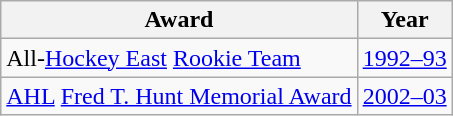<table class="wikitable">
<tr>
<th>Award</th>
<th>Year</th>
</tr>
<tr>
<td>All-<a href='#'>Hockey East</a> <a href='#'>Rookie Team</a></td>
<td><a href='#'>1992–93</a></td>
</tr>
<tr>
<td><a href='#'>AHL</a>   <a href='#'>Fred T. Hunt Memorial Award</a></td>
<td><a href='#'>2002–03</a></td>
</tr>
</table>
